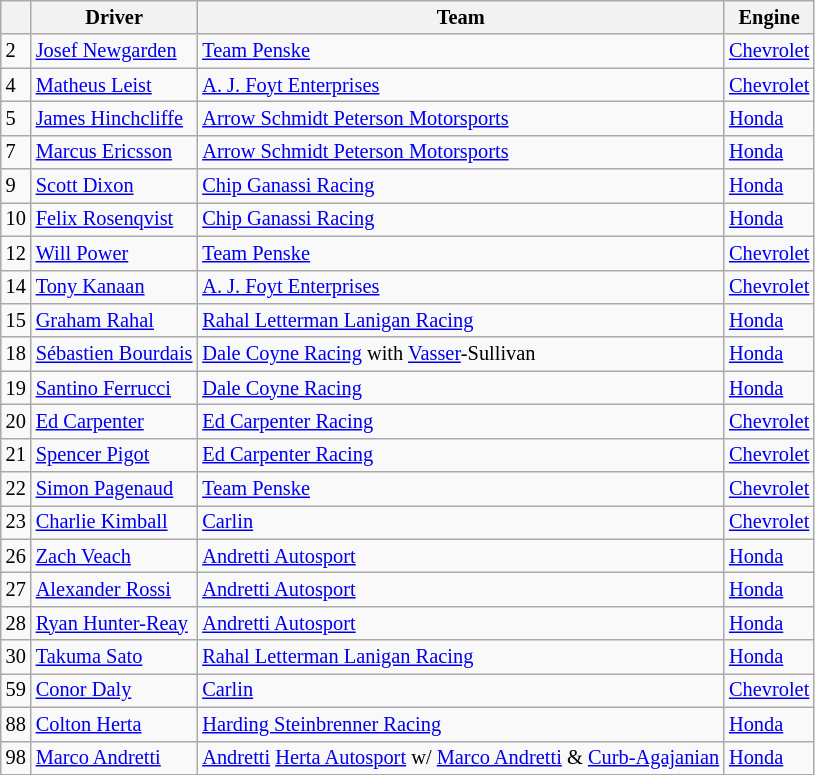<table class="wikitable" style="font-size: 85%;">
<tr>
<th align="center"></th>
<th>Driver</th>
<th>Team</th>
<th>Engine</th>
</tr>
<tr>
<td>2</td>
<td> <a href='#'>Josef Newgarden</a></td>
<td><a href='#'>Team Penske</a></td>
<td><a href='#'>Chevrolet</a></td>
</tr>
<tr>
<td>4</td>
<td> <a href='#'>Matheus Leist</a></td>
<td><a href='#'>A. J. Foyt Enterprises</a></td>
<td><a href='#'>Chevrolet</a></td>
</tr>
<tr>
<td>5</td>
<td> <a href='#'>James Hinchcliffe</a></td>
<td><a href='#'>Arrow Schmidt Peterson Motorsports</a></td>
<td><a href='#'>Honda</a></td>
</tr>
<tr>
<td>7</td>
<td> <a href='#'>Marcus Ericsson</a> <strong></strong></td>
<td><a href='#'>Arrow Schmidt Peterson Motorsports</a></td>
<td><a href='#'>Honda</a></td>
</tr>
<tr>
<td>9</td>
<td> <a href='#'>Scott Dixon</a> <strong></strong></td>
<td><a href='#'>Chip Ganassi Racing</a></td>
<td><a href='#'>Honda</a></td>
</tr>
<tr>
<td>10</td>
<td> <a href='#'>Felix Rosenqvist</a> <strong></strong></td>
<td><a href='#'>Chip Ganassi Racing</a></td>
<td><a href='#'>Honda</a></td>
</tr>
<tr>
<td>12</td>
<td> <a href='#'>Will Power</a> <strong></strong></td>
<td><a href='#'>Team Penske</a></td>
<td><a href='#'>Chevrolet</a></td>
</tr>
<tr>
<td>14</td>
<td> <a href='#'>Tony Kanaan</a></td>
<td><a href='#'>A. J. Foyt Enterprises</a></td>
<td><a href='#'>Chevrolet</a></td>
</tr>
<tr>
<td>15</td>
<td> <a href='#'>Graham Rahal</a></td>
<td><a href='#'>Rahal Letterman Lanigan Racing</a></td>
<td><a href='#'>Honda</a></td>
</tr>
<tr>
<td>18</td>
<td> <a href='#'>Sébastien Bourdais</a></td>
<td><a href='#'>Dale Coyne Racing</a> with <a href='#'>Vasser</a>-Sullivan</td>
<td><a href='#'>Honda</a></td>
</tr>
<tr>
<td>19</td>
<td> <a href='#'>Santino Ferrucci</a> <strong></strong></td>
<td><a href='#'>Dale Coyne Racing</a></td>
<td><a href='#'>Honda</a></td>
</tr>
<tr>
<td>20</td>
<td> <a href='#'>Ed Carpenter</a></td>
<td><a href='#'>Ed Carpenter Racing</a></td>
<td><a href='#'>Chevrolet</a></td>
</tr>
<tr>
<td>21</td>
<td> <a href='#'>Spencer Pigot</a></td>
<td><a href='#'>Ed Carpenter Racing</a></td>
<td><a href='#'>Chevrolet</a></td>
</tr>
<tr>
<td>22</td>
<td> <a href='#'>Simon Pagenaud</a></td>
<td><a href='#'>Team Penske</a></td>
<td><a href='#'>Chevrolet</a></td>
</tr>
<tr>
<td>23</td>
<td> <a href='#'>Charlie Kimball</a></td>
<td><a href='#'>Carlin</a></td>
<td><a href='#'>Chevrolet</a></td>
</tr>
<tr>
<td>26</td>
<td> <a href='#'>Zach Veach</a></td>
<td><a href='#'>Andretti Autosport</a></td>
<td><a href='#'>Honda</a></td>
</tr>
<tr>
<td>27</td>
<td> <a href='#'>Alexander Rossi</a> <strong></strong></td>
<td><a href='#'>Andretti Autosport</a></td>
<td><a href='#'>Honda</a></td>
</tr>
<tr>
<td>28</td>
<td> <a href='#'>Ryan Hunter-Reay</a> <strong></strong></td>
<td><a href='#'>Andretti Autosport</a></td>
<td><a href='#'>Honda</a></td>
</tr>
<tr>
<td>30</td>
<td> <a href='#'>Takuma Sato</a></td>
<td><a href='#'>Rahal Letterman Lanigan Racing</a></td>
<td><a href='#'>Honda</a></td>
</tr>
<tr>
<td>59</td>
<td> <a href='#'>Conor Daly</a></td>
<td><a href='#'>Carlin</a></td>
<td><a href='#'>Chevrolet</a></td>
</tr>
<tr>
<td>88</td>
<td> <a href='#'>Colton Herta</a> <strong></strong></td>
<td><a href='#'>Harding Steinbrenner Racing</a></td>
<td><a href='#'>Honda</a></td>
</tr>
<tr>
<td>98</td>
<td> <a href='#'>Marco Andretti</a></td>
<td><a href='#'>Andretti</a> <a href='#'>Herta Autosport</a> w/ <a href='#'>Marco Andretti</a> & <a href='#'>Curb-Agajanian</a></td>
<td><a href='#'>Honda</a></td>
</tr>
</table>
